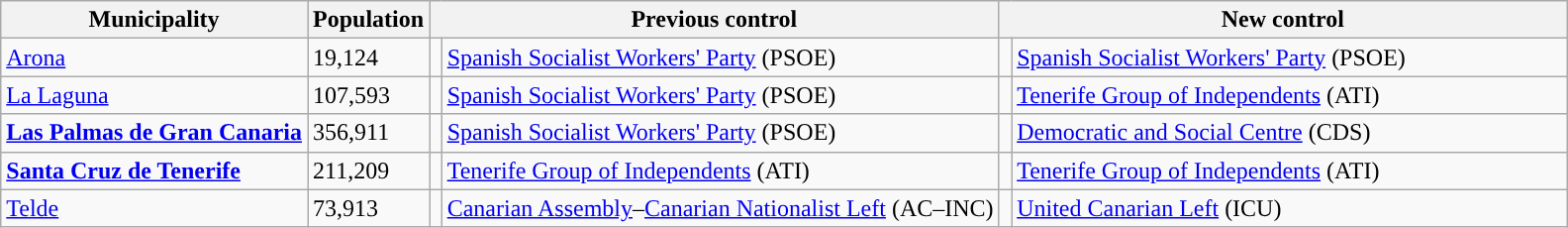<table class="wikitable sortable">
<tr>
<th>Municipality</th>
<th>Population</th>
<th colspan="2" style="width:375px;">Previous control</th>
<th colspan="2" style="width:375px;">New control</th>
</tr>
<tr>
<td><a href='#'>Arona</a></td>
<td>19,124</td>
<td width="1" style="color:inherit;background:"></td>
<td><a href='#'>Spanish Socialist Workers' Party</a> (PSOE)</td>
<td width="1" style="color:inherit;background:"></td>
<td><a href='#'>Spanish Socialist Workers' Party</a> (PSOE)</td>
</tr>
<tr>
<td><a href='#'>La Laguna</a></td>
<td>107,593</td>
<td width="1" style="color:inherit;background:"></td>
<td><a href='#'>Spanish Socialist Workers' Party</a> (PSOE)</td>
<td width="1" style="color:inherit;background:"></td>
<td><a href='#'>Tenerife Group of Independents</a> (ATI)</td>
</tr>
<tr>
<td><strong><a href='#'>Las Palmas de Gran Canaria</a></strong></td>
<td>356,911</td>
<td style="color:inherit;background:"></td>
<td><a href='#'>Spanish Socialist Workers' Party</a> (PSOE)</td>
<td style="color:inherit;background:"></td>
<td><a href='#'>Democratic and Social Centre</a> (CDS) </td>
</tr>
<tr>
<td><strong><a href='#'>Santa Cruz de Tenerife</a></strong></td>
<td>211,209</td>
<td style="color:inherit;background:"></td>
<td><a href='#'>Tenerife Group of Independents</a> (ATI)</td>
<td style="color:inherit;background:"></td>
<td><a href='#'>Tenerife Group of Independents</a> (ATI)</td>
</tr>
<tr>
<td><a href='#'>Telde</a></td>
<td>73,913</td>
<td style="color:inherit;background:"></td>
<td><a href='#'>Canarian Assembly</a>–<a href='#'>Canarian Nationalist Left</a> (AC–INC)</td>
<td style="color:inherit;background:"></td>
<td><a href='#'>United Canarian Left</a> (ICU)</td>
</tr>
</table>
